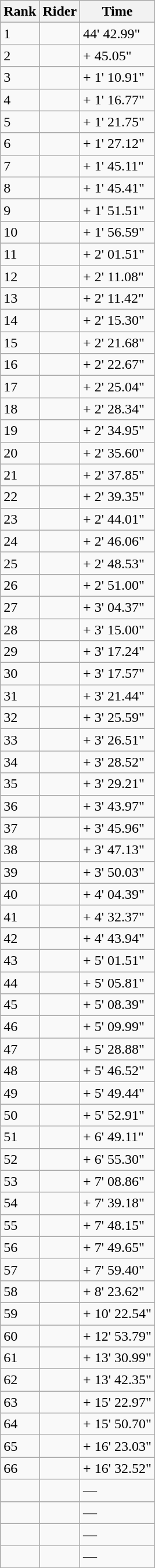<table class="wikitable">
<tr>
<th>Rank</th>
<th>Rider</th>
<th>Time</th>
</tr>
<tr>
<td>1</td>
<td></td>
<td>44' 42.99"</td>
</tr>
<tr>
<td>2</td>
<td></td>
<td>+ 45.05"</td>
</tr>
<tr>
<td>3</td>
<td></td>
<td>+ 1' 10.91"</td>
</tr>
<tr>
<td>4</td>
<td></td>
<td>+ 1' 16.77"</td>
</tr>
<tr>
<td>5</td>
<td></td>
<td>+ 1' 21.75"</td>
</tr>
<tr>
<td>6</td>
<td></td>
<td>+ 1' 27.12"</td>
</tr>
<tr>
<td>7</td>
<td></td>
<td>+ 1' 45.11"</td>
</tr>
<tr>
<td>8</td>
<td></td>
<td>+ 1' 45.41"</td>
</tr>
<tr>
<td>9</td>
<td></td>
<td>+ 1' 51.51"</td>
</tr>
<tr>
<td>10</td>
<td></td>
<td>+ 1' 56.59"</td>
</tr>
<tr>
<td>11</td>
<td></td>
<td>+ 2' 01.51"</td>
</tr>
<tr>
<td>12</td>
<td></td>
<td>+ 2' 11.08"</td>
</tr>
<tr>
<td>13</td>
<td></td>
<td>+ 2' 11.42"</td>
</tr>
<tr>
<td>14</td>
<td></td>
<td>+ 2' 15.30"</td>
</tr>
<tr>
<td>15</td>
<td></td>
<td>+ 2' 21.68"</td>
</tr>
<tr>
<td>16</td>
<td></td>
<td>+ 2' 22.67"</td>
</tr>
<tr>
<td>17</td>
<td></td>
<td>+ 2' 25.04"</td>
</tr>
<tr>
<td>18</td>
<td></td>
<td>+ 2' 28.34"</td>
</tr>
<tr>
<td>19</td>
<td></td>
<td>+ 2' 34.95"</td>
</tr>
<tr>
<td>20</td>
<td></td>
<td>+ 2' 35.60"</td>
</tr>
<tr>
<td>21</td>
<td></td>
<td>+ 2' 37.85"</td>
</tr>
<tr>
<td>22</td>
<td></td>
<td>+ 2' 39.35"</td>
</tr>
<tr>
<td>23</td>
<td></td>
<td>+ 2' 44.01"</td>
</tr>
<tr>
<td>24</td>
<td></td>
<td>+ 2' 46.06"</td>
</tr>
<tr>
<td>25</td>
<td></td>
<td>+ 2' 48.53"</td>
</tr>
<tr>
<td>26</td>
<td></td>
<td>+ 2' 51.00"</td>
</tr>
<tr>
<td>27</td>
<td></td>
<td>+ 3' 04.37"</td>
</tr>
<tr>
<td>28</td>
<td></td>
<td>+ 3' 15.00"</td>
</tr>
<tr>
<td>29</td>
<td></td>
<td>+ 3' 17.24"</td>
</tr>
<tr>
<td>30</td>
<td></td>
<td>+ 3' 17.57"</td>
</tr>
<tr>
<td>31</td>
<td></td>
<td>+ 3' 21.44"</td>
</tr>
<tr>
<td>32</td>
<td></td>
<td>+ 3' 25.59"</td>
</tr>
<tr>
<td>33</td>
<td></td>
<td>+ 3' 26.51"</td>
</tr>
<tr>
<td>34</td>
<td></td>
<td>+ 3' 28.52"</td>
</tr>
<tr>
<td>35</td>
<td></td>
<td>+ 3' 29.21"</td>
</tr>
<tr>
<td>36</td>
<td></td>
<td>+ 3' 43.97"</td>
</tr>
<tr>
<td>37</td>
<td></td>
<td>+ 3' 45.96"</td>
</tr>
<tr>
<td>38</td>
<td></td>
<td>+ 3' 47.13"</td>
</tr>
<tr>
<td>39</td>
<td></td>
<td>+ 3' 50.03"</td>
</tr>
<tr>
<td>40</td>
<td></td>
<td>+ 4' 04.39"</td>
</tr>
<tr>
<td>41</td>
<td></td>
<td>+ 4' 32.37"</td>
</tr>
<tr>
<td>42</td>
<td></td>
<td>+ 4' 43.94"</td>
</tr>
<tr>
<td>43</td>
<td></td>
<td>+ 5' 01.51"</td>
</tr>
<tr>
<td>44</td>
<td></td>
<td>+ 5' 05.81"</td>
</tr>
<tr>
<td>45</td>
<td></td>
<td>+ 5' 08.39"</td>
</tr>
<tr>
<td>46</td>
<td></td>
<td>+ 5' 09.99"</td>
</tr>
<tr>
<td>47</td>
<td></td>
<td>+ 5' 28.88"</td>
</tr>
<tr>
<td>48</td>
<td></td>
<td>+ 5' 46.52"</td>
</tr>
<tr>
<td>49</td>
<td></td>
<td>+ 5' 49.44"</td>
</tr>
<tr>
<td>50</td>
<td></td>
<td>+ 5' 52.91"</td>
</tr>
<tr>
<td>51</td>
<td></td>
<td>+ 6' 49.11"</td>
</tr>
<tr>
<td>52</td>
<td></td>
<td>+ 6' 55.30"</td>
</tr>
<tr>
<td>53</td>
<td></td>
<td>+ 7' 08.86"</td>
</tr>
<tr>
<td>54</td>
<td></td>
<td>+ 7' 39.18"</td>
</tr>
<tr>
<td>55</td>
<td></td>
<td>+ 7' 48.15"</td>
</tr>
<tr>
<td>56</td>
<td></td>
<td>+ 7' 49.65"</td>
</tr>
<tr>
<td>57</td>
<td></td>
<td>+ 7' 59.40"</td>
</tr>
<tr>
<td>58</td>
<td></td>
<td>+ 8' 23.62"</td>
</tr>
<tr>
<td>59</td>
<td></td>
<td>+ 10' 22.54"</td>
</tr>
<tr>
<td>60</td>
<td></td>
<td>+ 12' 53.79"</td>
</tr>
<tr>
<td>61</td>
<td></td>
<td>+ 13' 30.99"</td>
</tr>
<tr>
<td>62</td>
<td></td>
<td>+ 13' 42.35"</td>
</tr>
<tr>
<td>63</td>
<td></td>
<td>+ 15' 22.97"</td>
</tr>
<tr>
<td>64</td>
<td></td>
<td>+ 15' 50.70"</td>
</tr>
<tr>
<td>65</td>
<td></td>
<td>+ 16' 23.03"</td>
</tr>
<tr>
<td>66</td>
<td></td>
<td>+ 16' 32.52"</td>
</tr>
<tr>
<td></td>
<td></td>
<td>—</td>
</tr>
<tr>
<td></td>
<td></td>
<td>—</td>
</tr>
<tr>
<td></td>
<td></td>
<td>—</td>
</tr>
<tr>
<td></td>
<td></td>
<td>—</td>
</tr>
</table>
